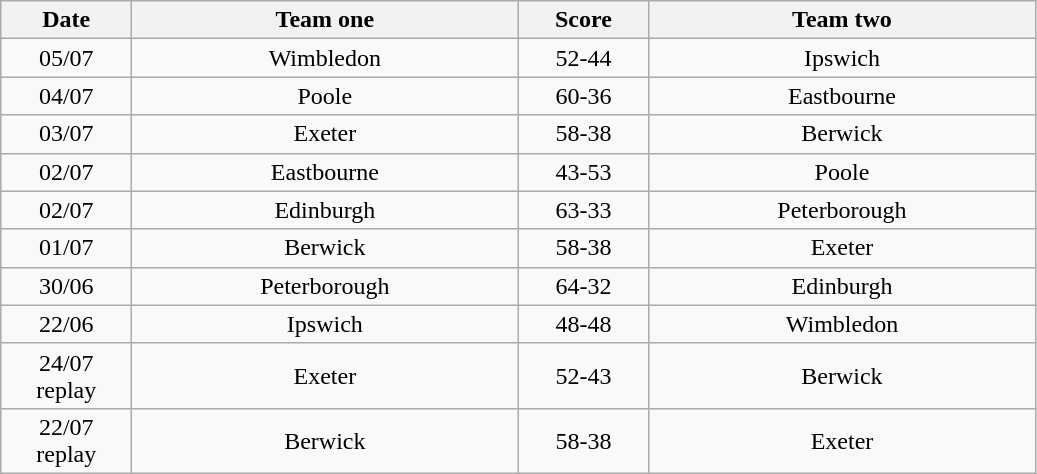<table class="wikitable" style="text-align: center">
<tr>
<th width=80>Date</th>
<th width=250>Team one</th>
<th width=80>Score</th>
<th width=250>Team two</th>
</tr>
<tr>
<td>05/07</td>
<td>Wimbledon</td>
<td>52-44</td>
<td>Ipswich</td>
</tr>
<tr>
<td>04/07</td>
<td>Poole</td>
<td>60-36</td>
<td>Eastbourne</td>
</tr>
<tr>
<td>03/07</td>
<td>Exeter</td>
<td>58-38</td>
<td>Berwick</td>
</tr>
<tr>
<td>02/07</td>
<td>Eastbourne</td>
<td>43-53</td>
<td>Poole</td>
</tr>
<tr>
<td>02/07</td>
<td>Edinburgh</td>
<td>63-33</td>
<td>Peterborough</td>
</tr>
<tr>
<td>01/07</td>
<td>Berwick</td>
<td>58-38</td>
<td>Exeter</td>
</tr>
<tr>
<td>30/06</td>
<td>Peterborough</td>
<td>64-32</td>
<td>Edinburgh</td>
</tr>
<tr>
<td>22/06</td>
<td>Ipswich</td>
<td>48-48</td>
<td>Wimbledon</td>
</tr>
<tr>
<td>24/07<br>replay</td>
<td>Exeter</td>
<td>52-43</td>
<td>Berwick</td>
</tr>
<tr>
<td>22/07<br>replay</td>
<td>Berwick</td>
<td>58-38</td>
<td>Exeter</td>
</tr>
</table>
